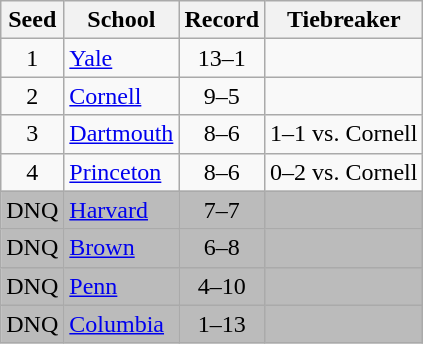<table class="wikitable" style="text-align:center">
<tr>
<th>Seed</th>
<th>School</th>
<th>Record</th>
<th>Tiebreaker</th>
</tr>
<tr>
<td>1</td>
<td align="left"><a href='#'>Yale</a></td>
<td>13–1</td>
<td align="left"></td>
</tr>
<tr>
<td>2</td>
<td align="left"><a href='#'>Cornell</a></td>
<td>9–5</td>
<td align="left"></td>
</tr>
<tr>
<td>3</td>
<td align="left"><a href='#'>Dartmouth</a></td>
<td>8–6</td>
<td align="left">1–1 vs. Cornell</td>
</tr>
<tr>
<td>4</td>
<td align="left"><a href='#'>Princeton</a></td>
<td>8–6</td>
<td align="left">0–2 vs. Cornell</td>
</tr>
<tr bgcolor="#bbbbbb">
<td>DNQ</td>
<td align="left"><a href='#'>Harvard</a></td>
<td>7–7</td>
<td align="left"></td>
</tr>
<tr bgcolor="#bbbbbb">
<td>DNQ</td>
<td align="left"><a href='#'>Brown</a></td>
<td>6–8</td>
<td></td>
</tr>
<tr bgcolor="#bbbbbb">
<td>DNQ</td>
<td align="left"><a href='#'>Penn</a></td>
<td>4–10</td>
<td></td>
</tr>
<tr bgcolor="#bbbbbb">
<td>DNQ</td>
<td align="left"><a href='#'>Columbia</a></td>
<td>1–13</td>
<td></td>
</tr>
</table>
